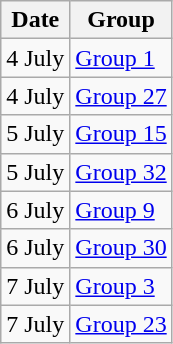<table class="wikitable">
<tr>
<th>Date</th>
<th>Group</th>
</tr>
<tr>
<td style="text-align:right;">4 July</td>
<td style="text-align:left;"><a href='#'>Group 1</a></td>
</tr>
<tr>
<td style="text-align:right;">4 July</td>
<td style="text-align:left;"><a href='#'>Group 27</a></td>
</tr>
<tr>
<td style="text-align:right;">5 July</td>
<td style="text-align:left;"><a href='#'>Group 15</a></td>
</tr>
<tr>
<td style="text-align:right;">5 July</td>
<td style="text-align:left;"><a href='#'>Group 32</a></td>
</tr>
<tr>
<td style="text-align:right;">6 July</td>
<td style="text-align:left;"><a href='#'>Group 9</a></td>
</tr>
<tr>
<td style="text-align:right;">6 July</td>
<td style="text-align:left;"><a href='#'>Group 30</a></td>
</tr>
<tr>
<td style="text-align:right;">7 July</td>
<td style="text-align:left;"><a href='#'>Group 3</a></td>
</tr>
<tr>
<td style="text-align:right;">7 July</td>
<td style="text-align:left;"><a href='#'>Group 23</a></td>
</tr>
</table>
